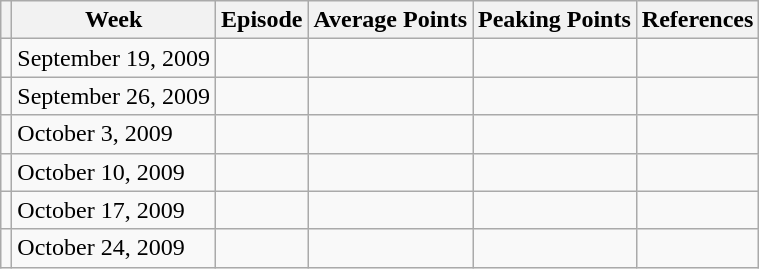<table class="wikitable">
<tr>
<th></th>
<th>Week</th>
<th>Episode</th>
<th>Average Points</th>
<th>Peaking Points</th>
<th>References</th>
</tr>
<tr>
<td></td>
<td>September 19, 2009</td>
<td></td>
<td></td>
<td></td>
<td></td>
</tr>
<tr>
<td></td>
<td>September 26, 2009</td>
<td></td>
<td></td>
<td></td>
<td></td>
</tr>
<tr>
<td></td>
<td>October 3, 2009</td>
<td></td>
<td></td>
<td></td>
<td></td>
</tr>
<tr>
<td></td>
<td>October 10, 2009</td>
<td></td>
<td></td>
<td></td>
<td></td>
</tr>
<tr>
<td></td>
<td>October 17, 2009</td>
<td></td>
<td></td>
<td></td>
<td></td>
</tr>
<tr>
<td></td>
<td>October 24, 2009</td>
<td></td>
<td></td>
<td></td>
<td></td>
</tr>
</table>
